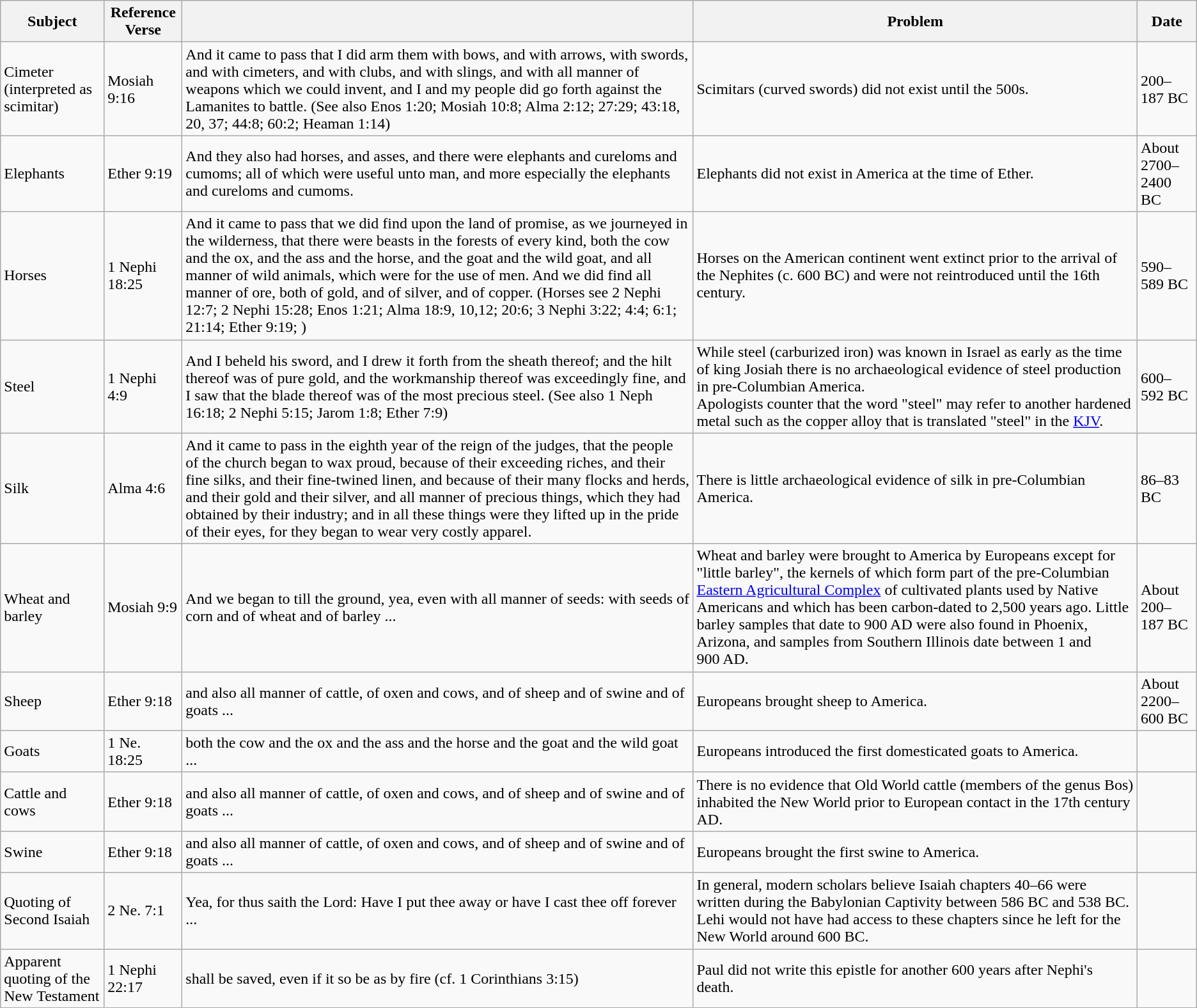<table class="wikitable">
<tr>
<th>Subject</th>
<th>Reference Verse</th>
<th></th>
<th>Problem</th>
<th>Date</th>
</tr>
<tr>
<td>Cimeter (interpreted as scimitar)</td>
<td>Mosiah 9:16</td>
<td>And it came to pass that I did arm them with bows, and with arrows, with swords, and with cimeters, and with clubs, and with slings, and with all manner of weapons which we could invent, and I and my people did go forth against the Lamanites to battle. (See also Enos 1:20; Mosiah 10:8; Alma 2:12; 27:29; 43:18, 20, 37; 44:8; 60:2; Heaman 1:14)</td>
<td>Scimitars (curved swords) did not exist until the 500s.</td>
<td>200–187 BC</td>
</tr>
<tr>
<td>Elephants</td>
<td>Ether 9:19</td>
<td>And they also had horses, and asses, and there were elephants and cureloms and cumoms; all of which were useful unto man, and more especially the elephants and cureloms and cumoms.</td>
<td>Elephants did not exist in America at the time of Ether.</td>
<td>About 2700–2400 BC</td>
</tr>
<tr>
<td>Horses</td>
<td>1 Nephi 18:25</td>
<td>And it came to pass that we did find upon the land of promise, as we journeyed in the wilderness, that there were beasts in the forests of every kind, both the cow and the ox, and the ass and the horse, and the goat and the wild goat, and all manner of wild animals, which were for the use of men. And we did find all manner of ore, both of gold, and of silver, and of copper. (Horses see 2 Nephi 12:7; 2 Nephi 15:28; Enos 1:21; Alma 18:9, 10,12; 20:6; 3 Nephi 3:22; 4:4; 6:1; 21:14; Ether 9:19; )</td>
<td>Horses on the American continent went extinct prior to the arrival of the Nephites (c. 600 BC) and were not reintroduced until the 16th century.</td>
<td>590–589 BC</td>
</tr>
<tr>
<td>Steel</td>
<td>1 Nephi 4:9</td>
<td>And I beheld his sword, and I drew it forth from the sheath thereof; and the hilt thereof was of pure gold, and the workmanship thereof was exceedingly fine, and I saw that the blade thereof was of the most precious steel. (See also 1 Neph 16:18; 2 Nephi 5:15; Jarom 1:8; Ether 7:9)</td>
<td>While steel (carburized iron) was known in Israel as early as the time of king Josiah there is no archaeological evidence of steel production in pre-Columbian America.<br>Apologists counter that the word "steel" may refer to another hardened metal such as the copper alloy that is translated  "steel" in the <a href='#'>KJV</a>.</td>
<td>600–592 BC</td>
</tr>
<tr>
<td>Silk</td>
<td>Alma 4:6</td>
<td>And it came to pass in the eighth year of the reign of the judges, that the people of the church began to wax proud, because of their exceeding riches, and their fine silks, and their fine-twined linen, and because of their many flocks and herds, and their gold and their silver, and all manner of precious things, which they had obtained by their industry; and in all these things were they lifted up in the pride of their eyes, for they began to wear very costly apparel.</td>
<td>There is little archaeological evidence of silk in pre-Columbian America.</td>
<td>86–83 BC</td>
</tr>
<tr>
<td>Wheat and barley</td>
<td>Mosiah 9:9</td>
<td>And we began to till the ground, yea, even with all manner of seeds: with seeds of corn and of wheat and of barley ...</td>
<td>Wheat and barley were brought to America by Europeans except for "little barley", the kernels of which form part of the pre-Columbian <a href='#'>Eastern Agricultural Complex</a> of cultivated plants used by Native Americans and which has been carbon-dated to 2,500 years ago. Little barley samples that date to 900 AD were also found in Phoenix, Arizona, and samples from Southern Illinois date between 1 and 900 AD.</td>
<td>About 200–187 BC</td>
</tr>
<tr>
<td>Sheep</td>
<td>Ether 9:18</td>
<td>and also all manner of cattle, of oxen and cows, and of sheep and of swine and of goats ...</td>
<td>Europeans brought sheep to America.</td>
<td>About 2200–600 BC</td>
</tr>
<tr>
<td>Goats</td>
<td>1 Ne. 18:25</td>
<td>both the cow and the ox and the ass and the horse and the goat and the wild goat ...</td>
<td>Europeans introduced the first domesticated goats to America.</td>
<td></td>
</tr>
<tr>
<td>Cattle and cows</td>
<td>Ether 9:18</td>
<td>and also all manner of cattle, of oxen and cows, and of sheep and of swine and of goats ...</td>
<td>There is no evidence that Old World cattle (members of the genus Bos) inhabited the New World prior to European contact in the 17th century AD.</td>
<td></td>
</tr>
<tr>
<td>Swine</td>
<td>Ether 9:18</td>
<td>and also all manner of cattle, of oxen and cows, and of sheep and of swine and of goats ...</td>
<td>Europeans brought the first swine to America.</td>
<td></td>
</tr>
<tr>
<td>Quoting of Second Isaiah</td>
<td>2 Ne. 7:1</td>
<td>Yea, for thus saith the Lord:  Have I put thee away or have I cast thee off forever ...</td>
<td>In general, modern scholars believe Isaiah chapters 40–66 were written during the Babylonian Captivity between 586 BC and 538 BC. Lehi would not have had access to these chapters since he left for the New World around 600 BC.</td>
<td></td>
</tr>
<tr>
<td>Apparent quoting of the New Testament</td>
<td>1 Nephi 22:17</td>
<td>shall be saved, even if it so be as by fire (cf. 1 Corinthians 3:15)</td>
<td>Paul did not write this epistle for another 600 years after Nephi's death.</td>
<td></td>
</tr>
</table>
